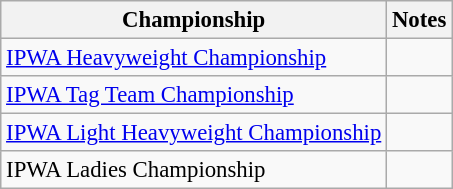<table class="wikitable" style="font-size: 95%;">
<tr>
<th>Championship</th>
<th>Notes</th>
</tr>
<tr>
<td><a href='#'>IPWA Heavyweight Championship</a></td>
<td></td>
</tr>
<tr>
<td><a href='#'>IPWA Tag Team Championship</a></td>
<td></td>
</tr>
<tr>
<td><a href='#'>IPWA Light Heavyweight Championship</a></td>
<td></td>
</tr>
<tr>
<td>IPWA Ladies Championship</td>
<td></td>
</tr>
</table>
